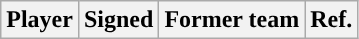<table class="wikitable sortable sortable" style="text-align: center">
<tr>
<th>Player</th>
<th>Signed</th>
<th>Former team</th>
<th>Ref.</th>
</tr>
</table>
